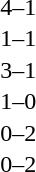<table cellspacing=1 width=70%>
<tr>
<th width=25%></th>
<th width=30%></th>
<th width=15%></th>
<th width=30%></th>
</tr>
<tr>
<td></td>
<td align=right></td>
<td align=center>4–1</td>
<td></td>
</tr>
<tr>
<td></td>
<td align=right></td>
<td align=center>1–1</td>
<td></td>
</tr>
<tr>
<td></td>
<td align=right></td>
<td align=center>3–1</td>
<td></td>
</tr>
<tr>
<td></td>
<td align=right></td>
<td align=center>1–0</td>
<td></td>
</tr>
<tr>
<td></td>
<td align=right></td>
<td align=center>0–2</td>
<td></td>
</tr>
<tr>
<td></td>
<td align=right></td>
<td align=center>0–2</td>
<td></td>
</tr>
</table>
